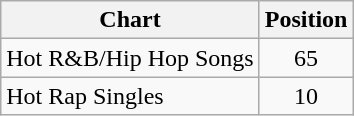<table class="wikitable">
<tr>
<th>Chart</th>
<th>Position</th>
</tr>
<tr>
<td>Hot R&B/Hip Hop Songs</td>
<td align="center">65</td>
</tr>
<tr>
<td>Hot Rap Singles</td>
<td align="center">10</td>
</tr>
</table>
